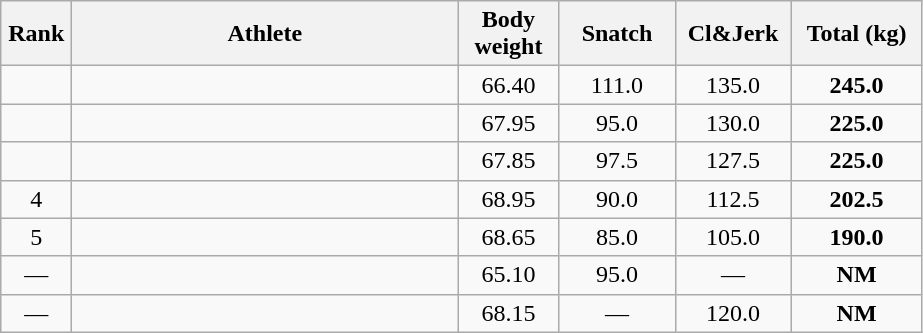<table class = "wikitable" style="text-align:center;">
<tr>
<th width=40>Rank</th>
<th width=250>Athlete</th>
<th width=60>Body weight</th>
<th width=70>Snatch</th>
<th width=70>Cl&Jerk</th>
<th width=80>Total (kg)</th>
</tr>
<tr>
<td></td>
<td align=left></td>
<td>66.40</td>
<td>111.0</td>
<td>135.0</td>
<td><strong>245.0</strong></td>
</tr>
<tr>
<td></td>
<td align=left></td>
<td>67.95</td>
<td>95.0</td>
<td>130.0</td>
<td><strong>225.0</strong></td>
</tr>
<tr>
<td></td>
<td align=left></td>
<td>67.85</td>
<td>97.5</td>
<td>127.5</td>
<td><strong>225.0</strong></td>
</tr>
<tr>
<td>4</td>
<td align=left></td>
<td>68.95</td>
<td>90.0</td>
<td>112.5</td>
<td><strong>202.5</strong></td>
</tr>
<tr>
<td>5</td>
<td align=left></td>
<td>68.65</td>
<td>85.0</td>
<td>105.0</td>
<td><strong>190.0</strong></td>
</tr>
<tr>
<td>—</td>
<td align=left></td>
<td>65.10</td>
<td>95.0</td>
<td>—</td>
<td><strong>NM</strong></td>
</tr>
<tr>
<td>—</td>
<td align=left></td>
<td>68.15</td>
<td>—</td>
<td>120.0</td>
<td><strong>NM</strong></td>
</tr>
</table>
